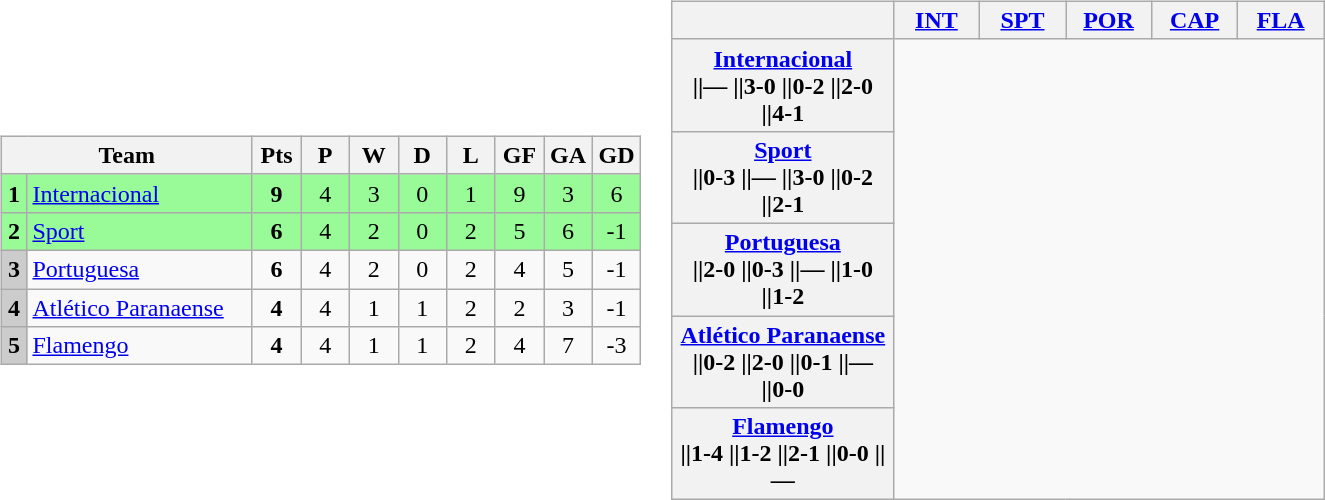<table>
<tr>
<td><br><table class="wikitable" style="text-align: center;">
<tr>
<th width="160" colspan="2">Team</th>
<th width="25">Pts</th>
<th width="25">P</th>
<th width="25">W</th>
<th width="25">D</th>
<th width="25">L</th>
<th width="25">GF</th>
<th width="25">GA</th>
<th width="25">GD</th>
</tr>
<tr>
<th style="background-color:#98FB98;">1</th>
<td style="background-color:#98FB98; text-align:left;"><a href='#'>Internacional</a></td>
<td style="background-color:#98FB98;"><strong>9</strong></td>
<td style="background-color:#98FB98;">4</td>
<td style="background-color:#98FB98;">3</td>
<td style="background-color:#98FB98;">0</td>
<td style="background-color:#98FB98;">1</td>
<td style="background-color:#98FB98;">9</td>
<td style="background-color:#98FB98;">3</td>
<td style="background-color:#98FB98;">6</td>
</tr>
<tr>
<th style="background-color:#98FB98;">2</th>
<td style="background-color:#98FB98; text-align:left;"><a href='#'>Sport</a></td>
<td style="background-color:#98FB98;"><strong>6</strong></td>
<td style="background-color:#98FB98;">4</td>
<td style="background-color:#98FB98;">2</td>
<td style="background-color:#98FB98;">0</td>
<td style="background-color:#98FB98;">2</td>
<td style="background-color:#98FB98;">5</td>
<td style="background-color:#98FB98;">6</td>
<td style="background-color:#98FB98;">-1</td>
</tr>
<tr>
<th style="background-color:#ccc;">3</th>
<td style="text-align:left;"><a href='#'>Portuguesa</a></td>
<td><strong>6</strong></td>
<td>4</td>
<td>2</td>
<td>0</td>
<td>2</td>
<td>4</td>
<td>5</td>
<td>-1</td>
</tr>
<tr>
<th style="background-color:#ccc;">4</th>
<td style="text-align:left;"><a href='#'>Atlético Paranaense</a></td>
<td><strong>4</strong></td>
<td>4</td>
<td>1</td>
<td>1</td>
<td>2</td>
<td>2</td>
<td>3</td>
<td>-1</td>
</tr>
<tr>
<th style="background-color:#ccc;">5</th>
<td style="text-align:left;"><a href='#'>Flamengo</a></td>
<td><strong>4</strong></td>
<td>4</td>
<td>1</td>
<td>1</td>
<td>2</td>
<td>4</td>
<td>7</td>
<td>-3</td>
</tr>
</table>
</td>
<td><br><table class="wikitable" style="text-align:center">
<tr>
<th width="140"> </th>
<th width="50"><a href='#'>INT</a></th>
<th width="50"><a href='#'>SPT</a></th>
<th width="50"><a href='#'>POR</a></th>
<th width="50"><a href='#'>CAP</a></th>
<th width="50"><a href='#'>FLA</a></th>
</tr>
<tr>
<th><a href='#'>Internacional</a><br> ||—
 ||3-0
 ||0-2
 ||2-0
 ||4-1</th>
</tr>
<tr>
<th><a href='#'>Sport</a><br> ||0-3
 ||—
 ||3-0
 ||0-2
 ||2-1</th>
</tr>
<tr>
<th><a href='#'>Portuguesa</a><br> ||2-0
 ||0-3
 ||—
 ||1-0
 ||1-2</th>
</tr>
<tr>
<th><a href='#'>Atlético Paranaense</a><br> ||0-2
 ||2-0
 ||0-1
 ||—
 ||0-0</th>
</tr>
<tr>
<th><a href='#'>Flamengo</a><br> ||1-4
 ||1-2
 ||2-1
 ||0-0
 ||—</th>
</tr>
</table>
</td>
</tr>
</table>
